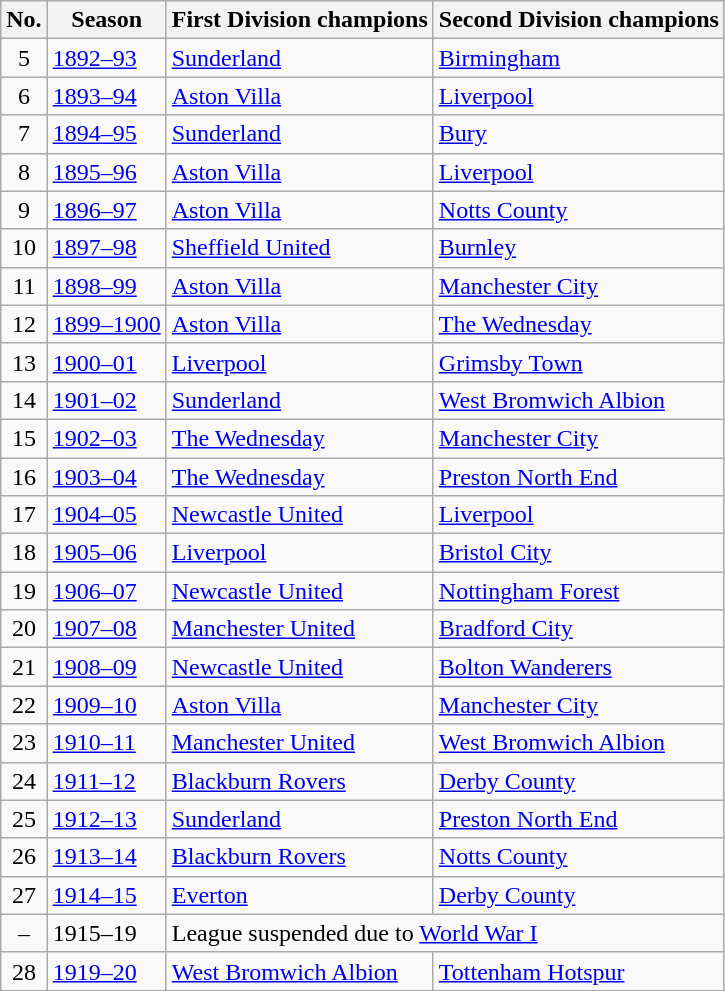<table class="wikitable">
<tr>
<th>No.</th>
<th>Season</th>
<th>First Division champions</th>
<th>Second Division champions</th>
</tr>
<tr>
<td align=center>5</td>
<td><a href='#'>1892–93</a></td>
<td><a href='#'>Sunderland</a></td>
<td><a href='#'>Birmingham</a></td>
</tr>
<tr>
<td align=center>6</td>
<td><a href='#'>1893–94</a></td>
<td><a href='#'>Aston Villa</a></td>
<td><a href='#'>Liverpool</a></td>
</tr>
<tr>
<td align=center>7</td>
<td><a href='#'>1894–95</a></td>
<td><a href='#'>Sunderland</a></td>
<td><a href='#'>Bury</a></td>
</tr>
<tr>
<td align=center>8</td>
<td><a href='#'>1895–96</a></td>
<td><a href='#'>Aston Villa</a></td>
<td><a href='#'>Liverpool</a></td>
</tr>
<tr>
<td align=center>9</td>
<td><a href='#'>1896–97</a></td>
<td><a href='#'>Aston Villa</a></td>
<td><a href='#'>Notts County</a></td>
</tr>
<tr>
<td align=center>10</td>
<td><a href='#'>1897–98</a></td>
<td><a href='#'>Sheffield United</a></td>
<td><a href='#'>Burnley</a></td>
</tr>
<tr>
<td align=center>11</td>
<td><a href='#'>1898–99</a></td>
<td><a href='#'>Aston Villa</a></td>
<td><a href='#'>Manchester City</a></td>
</tr>
<tr>
<td align=center>12</td>
<td><a href='#'>1899–1900</a></td>
<td><a href='#'>Aston Villa</a></td>
<td><a href='#'>The Wednesday</a></td>
</tr>
<tr>
<td align=center>13</td>
<td><a href='#'>1900–01</a></td>
<td><a href='#'>Liverpool</a></td>
<td><a href='#'>Grimsby Town</a></td>
</tr>
<tr>
<td align=center>14</td>
<td><a href='#'>1901–02</a></td>
<td><a href='#'>Sunderland</a></td>
<td><a href='#'>West Bromwich Albion</a></td>
</tr>
<tr>
<td align=center>15</td>
<td><a href='#'>1902–03</a></td>
<td><a href='#'>The Wednesday</a></td>
<td><a href='#'>Manchester City</a></td>
</tr>
<tr>
<td align=center>16</td>
<td><a href='#'>1903–04</a></td>
<td><a href='#'>The Wednesday</a></td>
<td><a href='#'>Preston North End</a></td>
</tr>
<tr>
<td align=center>17</td>
<td><a href='#'>1904–05</a></td>
<td><a href='#'>Newcastle United</a></td>
<td><a href='#'>Liverpool</a></td>
</tr>
<tr>
<td align=center>18</td>
<td><a href='#'>1905–06</a></td>
<td><a href='#'>Liverpool</a></td>
<td><a href='#'>Bristol City</a></td>
</tr>
<tr>
<td align=center>19</td>
<td><a href='#'>1906–07</a></td>
<td><a href='#'>Newcastle United</a></td>
<td><a href='#'>Nottingham Forest</a></td>
</tr>
<tr>
<td align=center>20</td>
<td><a href='#'>1907–08</a></td>
<td><a href='#'>Manchester United</a></td>
<td><a href='#'>Bradford City</a></td>
</tr>
<tr>
<td align=center>21</td>
<td><a href='#'>1908–09</a></td>
<td><a href='#'>Newcastle United</a></td>
<td><a href='#'>Bolton Wanderers</a></td>
</tr>
<tr>
<td align=center>22</td>
<td><a href='#'>1909–10</a></td>
<td><a href='#'>Aston Villa</a></td>
<td><a href='#'>Manchester City</a></td>
</tr>
<tr>
<td align=center>23</td>
<td><a href='#'>1910–11</a></td>
<td><a href='#'>Manchester United</a></td>
<td><a href='#'>West Bromwich Albion</a></td>
</tr>
<tr>
<td align=center>24</td>
<td><a href='#'>1911–12</a></td>
<td><a href='#'>Blackburn Rovers</a></td>
<td><a href='#'>Derby County</a></td>
</tr>
<tr>
<td align=center>25</td>
<td><a href='#'>1912–13</a></td>
<td><a href='#'>Sunderland</a></td>
<td><a href='#'>Preston North End</a></td>
</tr>
<tr>
<td align=center>26</td>
<td><a href='#'>1913–14</a></td>
<td><a href='#'>Blackburn Rovers</a></td>
<td><a href='#'>Notts County</a></td>
</tr>
<tr>
<td align=center>27</td>
<td><a href='#'>1914–15</a></td>
<td><a href='#'>Everton</a></td>
<td><a href='#'>Derby County</a></td>
</tr>
<tr>
<td align=center>–</td>
<td>1915–19</td>
<td colspan=2>League suspended due to <a href='#'>World War I</a></td>
</tr>
<tr>
<td align=center>28</td>
<td><a href='#'>1919–20</a></td>
<td><a href='#'>West Bromwich Albion</a></td>
<td><a href='#'>Tottenham Hotspur</a></td>
</tr>
</table>
